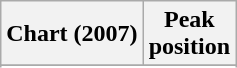<table class="wikitable plainrowheaders sortable" style="text-align:center;">
<tr>
<th scope="col">Chart (2007)</th>
<th scope="col">Peak<br>position</th>
</tr>
<tr>
</tr>
<tr>
</tr>
<tr>
</tr>
<tr>
</tr>
<tr>
</tr>
</table>
